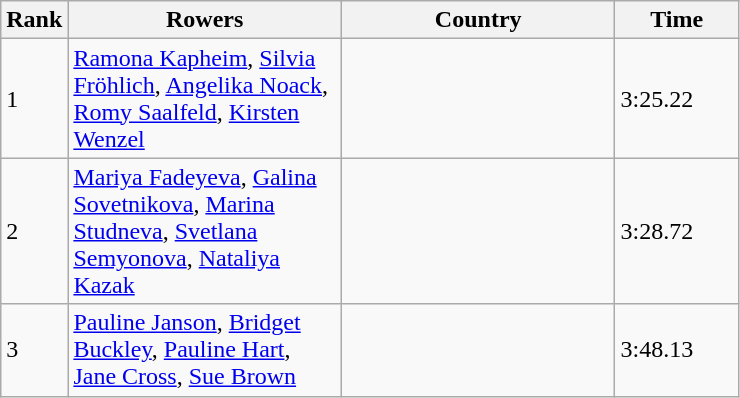<table class="wikitable">
<tr>
<th width=25>Rank</th>
<th width=175>Rowers</th>
<th width=175>Country</th>
<th width=75>Time</th>
</tr>
<tr>
<td>1</td>
<td><a href='#'>Ramona Kapheim</a>, <a href='#'>Silvia Fröhlich</a>, <a href='#'>Angelika Noack</a>, <a href='#'>Romy Saalfeld</a>, <a href='#'>Kirsten Wenzel</a></td>
<td></td>
<td>3:25.22</td>
</tr>
<tr>
<td>2</td>
<td><a href='#'>Mariya Fadeyeva</a>, <a href='#'>Galina Sovetnikova</a>, <a href='#'>Marina Studneva</a>, <a href='#'>Svetlana Semyonova</a>, <a href='#'>Nataliya Kazak</a></td>
<td></td>
<td>3:28.72</td>
</tr>
<tr>
<td>3</td>
<td><a href='#'>Pauline Janson</a>, <a href='#'>Bridget Buckley</a>, <a href='#'>Pauline Hart</a>, <a href='#'>Jane Cross</a>, <a href='#'>Sue Brown</a></td>
<td></td>
<td>3:48.13</td>
</tr>
</table>
